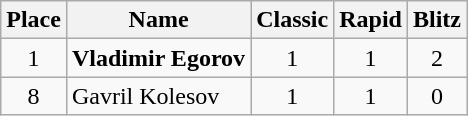<table class="wikitable">
<tr>
<th>Place</th>
<th>Name</th>
<th>Classic</th>
<th>Rapid</th>
<th>Blitz</th>
</tr>
<tr align="center">
<td>1</td>
<td align="left"><strong> Vladimir Egorov</strong></td>
<td>1</td>
<td>1</td>
<td>2</td>
</tr>
<tr align="center">
<td>8</td>
<td align="left"> Gavril Kolesov</td>
<td>1</td>
<td>1</td>
<td>0</td>
</tr>
</table>
